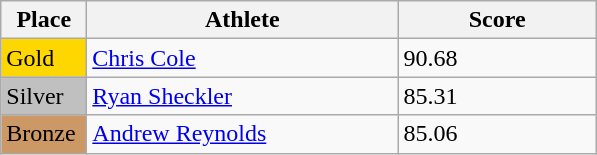<table class="wikitable">
<tr>
<th width="50">Place</th>
<th width="200">Athlete</th>
<th width="125">Score</th>
</tr>
<tr>
<td style="background:gold;">Gold</td>
<td><a href='#'>Chris Cole</a></td>
<td>90.68</td>
</tr>
<tr>
<td style="background:silver;">Silver</td>
<td><a href='#'>Ryan Sheckler</a></td>
<td>85.31</td>
</tr>
<tr>
<td style="background:#CC9966;">Bronze</td>
<td><a href='#'>Andrew Reynolds</a></td>
<td>85.06</td>
</tr>
</table>
